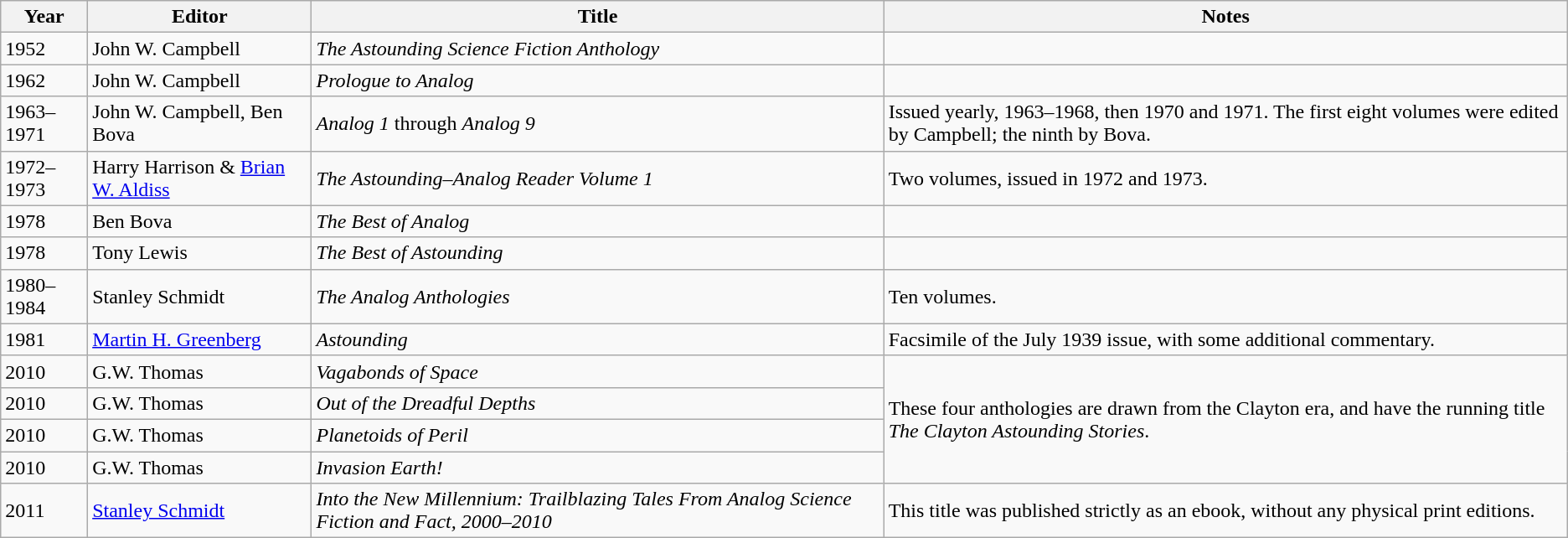<table class="wikitable">
<tr>
<th>Year</th>
<th>Editor</th>
<th>Title</th>
<th>Notes</th>
</tr>
<tr>
<td>1952</td>
<td>John W. Campbell</td>
<td><em>The Astounding Science Fiction Anthology</em></td>
<td></td>
</tr>
<tr>
<td>1962</td>
<td>John W. Campbell</td>
<td><em>Prologue to Analog</em></td>
<td></td>
</tr>
<tr>
<td>1963–1971</td>
<td>John W. Campbell, Ben Bova</td>
<td><em>Analog 1</em> through <em>Analog 9</em></td>
<td>Issued yearly, 1963–1968, then 1970 and 1971.  The first eight volumes were edited by Campbell; the ninth by Bova.</td>
</tr>
<tr>
<td>1972–1973</td>
<td>Harry Harrison & <a href='#'>Brian W. Aldiss</a></td>
<td><em>The Astounding–Analog Reader Volume 1</em></td>
<td>Two volumes, issued in 1972 and 1973.</td>
</tr>
<tr>
<td>1978</td>
<td>Ben Bova</td>
<td><em>The Best of Analog</em></td>
<td></td>
</tr>
<tr>
<td>1978</td>
<td>Tony Lewis</td>
<td><em>The Best of Astounding</em></td>
<td></td>
</tr>
<tr>
<td>1980–1984</td>
<td>Stanley Schmidt</td>
<td><em>The Analog Anthologies</em></td>
<td>Ten volumes.</td>
</tr>
<tr>
<td>1981</td>
<td><a href='#'>Martin H. Greenberg</a></td>
<td><em>Astounding</em></td>
<td>Facsimile of the July 1939 issue, with some additional commentary.</td>
</tr>
<tr>
<td>2010</td>
<td>G.W. Thomas</td>
<td><em>Vagabonds of Space</em></td>
<td rowspan="4">These four anthologies are drawn from the Clayton era, and have the running title <em>The Clayton Astounding Stories</em>.</td>
</tr>
<tr>
<td>2010</td>
<td>G.W. Thomas</td>
<td><em>Out of the Dreadful Depths</em></td>
</tr>
<tr>
<td>2010</td>
<td>G.W. Thomas</td>
<td><em>Planetoids of Peril</em></td>
</tr>
<tr>
<td>2010</td>
<td>G.W. Thomas</td>
<td><em>Invasion Earth!</em></td>
</tr>
<tr>
<td>2011</td>
<td><a href='#'>Stanley Schmidt</a></td>
<td><em>Into the New Millennium: Trailblazing Tales From Analog Science Fiction and Fact, 2000–2010</em></td>
<td>This title was published strictly as an ebook, without any physical print editions.</td>
</tr>
</table>
